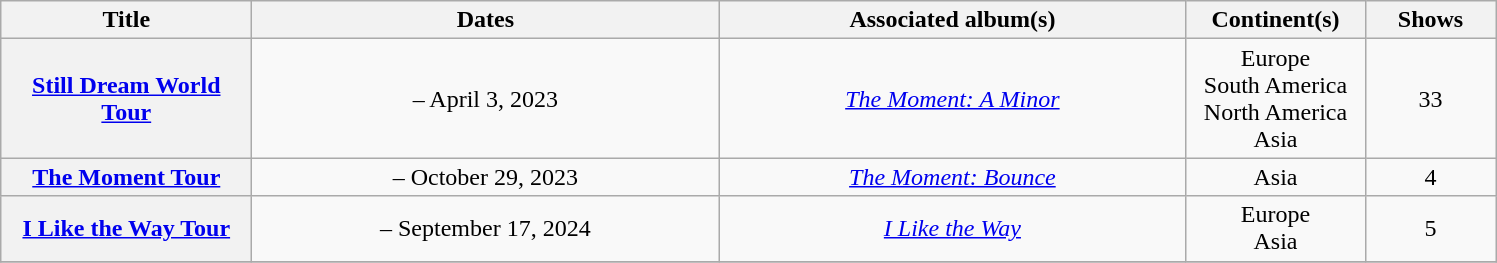<table class="wikitable sortable plainrowheaders" style="text-align:center;">
<tr>
<th scope="col" style="width:10em;">Title</th>
<th scope="col" style="width:19em;">Dates</th>
<th scope="col" style="width:19em;">Associated album(s)</th>
<th scope="col" style="width:7em;">Continent(s)</th>
<th scope="col" style="width:5em;">Shows</th>
</tr>
<tr>
<th scope="row"><a href='#'>Still Dream World Tour</a></th>
<td> – April 3, 2023</td>
<td><em><a href='#'>The Moment: A Minor</a></em></td>
<td>Europe<br>South America<br>North America<br>Asia</td>
<td>33</td>
</tr>
<tr>
<th scope="row"><a href='#'>The Moment Tour</a></th>
<td> – October 29, 2023</td>
<td><em><a href='#'>The Moment: Bounce</a></em></td>
<td>Asia</td>
<td>4</td>
</tr>
<tr>
<th scope="row"><a href='#'>I Like the Way Tour</a></th>
<td> – September 17, 2024</td>
<td><em><a href='#'>I Like the Way</a></em></td>
<td>Europe<br>Asia<br></td>
<td>5</td>
</tr>
<tr>
</tr>
</table>
